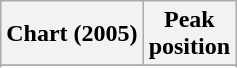<table class="wikitable">
<tr>
<th>Chart (2005)</th>
<th>Peak<br>position</th>
</tr>
<tr>
</tr>
<tr>
</tr>
</table>
